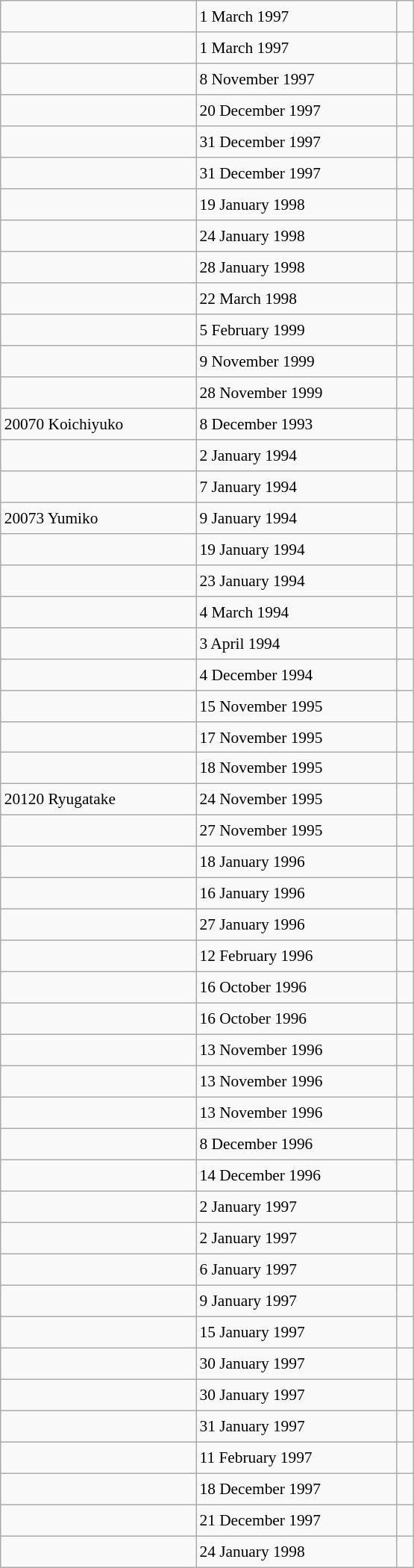<table class="wikitable" style="font-size: 89%; float: left; width: 26em; margin-right: 1em; height: 1400px">
<tr>
<td></td>
<td>1 March 1997</td>
<td></td>
</tr>
<tr>
<td></td>
<td>1 March 1997</td>
<td></td>
</tr>
<tr>
<td></td>
<td>8 November 1997</td>
<td></td>
</tr>
<tr>
<td></td>
<td>20 December 1997</td>
<td></td>
</tr>
<tr>
<td></td>
<td>31 December 1997</td>
<td></td>
</tr>
<tr>
<td></td>
<td>31 December 1997</td>
<td></td>
</tr>
<tr>
<td></td>
<td>19 January 1998</td>
<td></td>
</tr>
<tr>
<td></td>
<td>24 January 1998</td>
<td></td>
</tr>
<tr>
<td></td>
<td>28 January 1998</td>
<td></td>
</tr>
<tr>
<td></td>
<td>22 March 1998</td>
<td></td>
</tr>
<tr>
<td></td>
<td>5 February 1999</td>
<td></td>
</tr>
<tr>
<td></td>
<td>9 November 1999</td>
<td></td>
</tr>
<tr>
<td></td>
<td>28 November 1999</td>
<td></td>
</tr>
<tr>
<td>20070 Koichiyuko</td>
<td>8 December 1993</td>
<td></td>
</tr>
<tr>
<td></td>
<td>2 January 1994</td>
<td></td>
</tr>
<tr>
<td></td>
<td>7 January 1994</td>
<td></td>
</tr>
<tr>
<td>20073 Yumiko</td>
<td>9 January 1994</td>
<td> </td>
</tr>
<tr>
<td></td>
<td>19 January 1994</td>
<td></td>
</tr>
<tr>
<td></td>
<td>23 January 1994</td>
<td></td>
</tr>
<tr>
<td></td>
<td>4 March 1994</td>
<td></td>
</tr>
<tr>
<td></td>
<td>3 April 1994</td>
<td></td>
</tr>
<tr>
<td></td>
<td>4 December 1994</td>
<td></td>
</tr>
<tr>
<td></td>
<td>15 November 1995</td>
<td></td>
</tr>
<tr>
<td></td>
<td>17 November 1995</td>
<td></td>
</tr>
<tr>
<td></td>
<td>18 November 1995</td>
<td></td>
</tr>
<tr>
<td>20120 Ryugatake</td>
<td>24 November 1995</td>
<td></td>
</tr>
<tr>
<td></td>
<td>27 November 1995</td>
<td></td>
</tr>
<tr>
<td></td>
<td>18 January 1996</td>
<td></td>
</tr>
<tr>
<td></td>
<td>16 January 1996</td>
<td></td>
</tr>
<tr>
<td></td>
<td>27 January 1996</td>
<td></td>
</tr>
<tr>
<td></td>
<td>12 February 1996</td>
<td></td>
</tr>
<tr>
<td></td>
<td>16 October 1996</td>
<td></td>
</tr>
<tr>
<td></td>
<td>16 October 1996</td>
<td></td>
</tr>
<tr>
<td></td>
<td>13 November 1996</td>
<td></td>
</tr>
<tr>
<td></td>
<td>13 November 1996</td>
<td></td>
</tr>
<tr>
<td></td>
<td>13 November 1996</td>
<td></td>
</tr>
<tr>
<td></td>
<td>8 December 1996</td>
<td></td>
</tr>
<tr>
<td></td>
<td>14 December 1996</td>
<td></td>
</tr>
<tr>
<td></td>
<td>2 January 1997</td>
<td></td>
</tr>
<tr>
<td></td>
<td>2 January 1997</td>
<td></td>
</tr>
<tr>
<td></td>
<td>6 January 1997</td>
<td></td>
</tr>
<tr>
<td></td>
<td>9 January 1997</td>
<td></td>
</tr>
<tr>
<td></td>
<td>15 January 1997</td>
<td></td>
</tr>
<tr>
<td></td>
<td>30 January 1997</td>
<td></td>
</tr>
<tr>
<td></td>
<td>30 January 1997</td>
<td></td>
</tr>
<tr>
<td></td>
<td>31 January 1997</td>
<td></td>
</tr>
<tr>
<td></td>
<td>11 February 1997</td>
<td></td>
</tr>
<tr>
<td></td>
<td>18 December 1997</td>
<td></td>
</tr>
<tr>
<td></td>
<td>21 December 1997</td>
<td></td>
</tr>
<tr>
<td></td>
<td>24 January 1998</td>
<td></td>
</tr>
</table>
